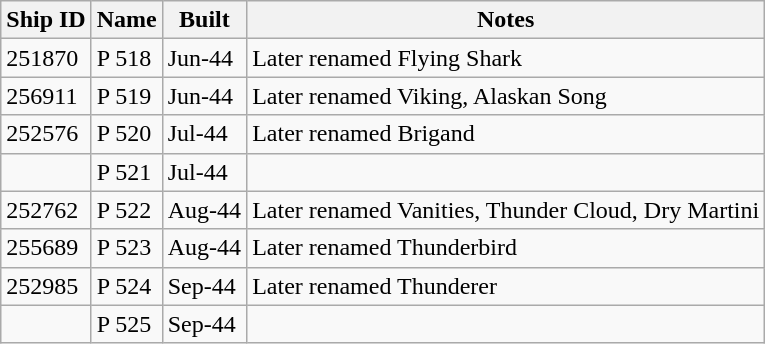<table class="wikitable">
<tr>
<th>Ship ID</th>
<th>Name</th>
<th>Built</th>
<th>Notes</th>
</tr>
<tr>
<td>251870</td>
<td>P 518</td>
<td>Jun-44</td>
<td>Later renamed Flying Shark</td>
</tr>
<tr>
<td>256911</td>
<td>P 519</td>
<td>Jun-44</td>
<td>Later renamed Viking, Alaskan Song</td>
</tr>
<tr>
<td>252576</td>
<td>P 520</td>
<td>Jul-44</td>
<td>Later renamed Brigand</td>
</tr>
<tr>
<td></td>
<td>P 521</td>
<td>Jul-44</td>
<td></td>
</tr>
<tr>
<td>252762</td>
<td>P 522</td>
<td>Aug-44</td>
<td>Later renamed Vanities, Thunder Cloud, Dry Martini</td>
</tr>
<tr>
<td>255689</td>
<td>P 523</td>
<td>Aug-44</td>
<td>Later renamed Thunderbird</td>
</tr>
<tr>
<td>252985</td>
<td>P 524</td>
<td>Sep-44</td>
<td>Later renamed Thunderer</td>
</tr>
<tr>
<td></td>
<td>P 525</td>
<td>Sep-44</td>
<td></td>
</tr>
</table>
